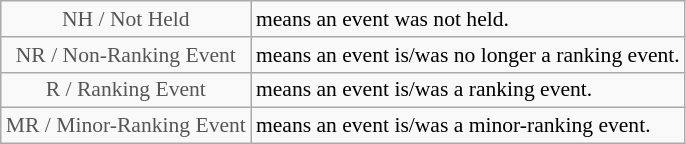<table class="wikitable" style="font-size:90%">
<tr>
<td style="text-align:center; color:#555555;" colspan="4">NH / Not Held</td>
<td>means an event was not held.</td>
</tr>
<tr>
<td style="text-align:center; color:#555555;" colspan="4">NR / Non-Ranking Event</td>
<td>means an event is/was no longer a ranking event.</td>
</tr>
<tr>
<td style="text-align:center; color:#555555;" colspan="4">R / Ranking Event</td>
<td>means an event is/was a ranking event.</td>
</tr>
<tr>
<td style="text-align:center; color:#555555;" colspan="4">MR / Minor-Ranking Event</td>
<td>means an event is/was a minor-ranking event.</td>
</tr>
</table>
